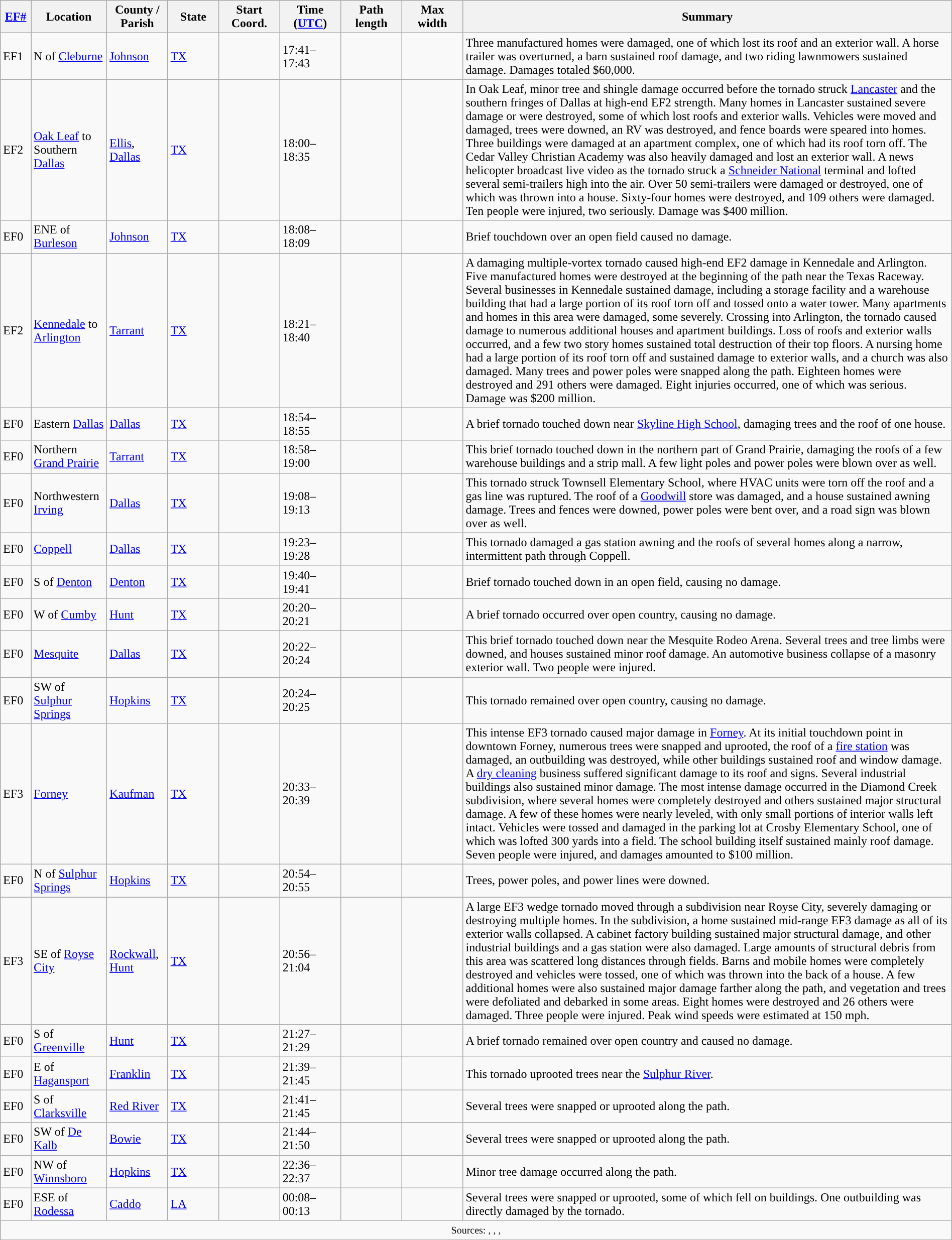<table class="wikitable sortable" style="width:100%;">
<tr>
<th scope="col"  style="width:3%; text-align:center;"><a href='#'>EF#</a></th>
<th scope="col"  style="width:7%; text-align:center;" class="unsortable">Location</th>
<th scope="col"  style="width:6%; text-align:center;" class="unsortable">County / Parish</th>
<th scope="col"  style="width:5%; text-align:center;">State</th>
<th scope="col"  style="width:6%; text-align:center;">Start Coord.</th>
<th scope="col"  style="width:6%; text-align:center;">Time (<a href='#'>UTC</a>)</th>
<th scope="col"  style="width:6%; text-align:center;">Path length</th>
<th scope="col"  style="width:6%; text-align:center;">Max width</th>
<th scope="col" class="unsortable" style="width:48%; text-align:center;">Summary</th>
</tr>
<tr>
<td>EF1</td>
<td>N of <a href='#'>Cleburne</a></td>
<td><a href='#'>Johnson</a></td>
<td><a href='#'>TX</a></td>
<td></td>
<td>17:41–17:43</td>
<td></td>
<td></td>
<td>Three manufactured homes were damaged, one of which lost its roof and an exterior wall. A horse trailer was overturned, a barn sustained roof damage, and two riding lawnmowers sustained damage. Damages totaled $60,000.</td>
</tr>
<tr>
<td>EF2</td>
<td><a href='#'>Oak Leaf</a> to Southern <a href='#'>Dallas</a></td>
<td><a href='#'>Ellis</a>, <a href='#'>Dallas</a></td>
<td><a href='#'>TX</a></td>
<td></td>
<td>18:00–18:35</td>
<td></td>
<td></td>
<td>In Oak Leaf, minor tree and shingle damage occurred before the tornado struck <a href='#'>Lancaster</a> and the southern fringes of Dallas at high-end EF2 strength. Many homes in Lancaster sustained severe damage or were destroyed, some of which lost roofs and exterior walls. Vehicles were moved and damaged, trees were downed, an RV was destroyed, and fence boards were speared into homes. Three buildings were damaged at an apartment complex, one of which had its roof torn off. The Cedar Valley Christian Academy was also heavily damaged and lost an exterior wall. A news helicopter broadcast live video as the tornado struck a <a href='#'>Schneider National</a> terminal and lofted several semi-trailers high into the air. Over 50 semi-trailers were damaged or destroyed, one of which was thrown into a house. Sixty-four homes were destroyed, and 109 others were damaged. Ten people were injured, two seriously. Damage was $400 million.</td>
</tr>
<tr>
<td>EF0</td>
<td>ENE of <a href='#'>Burleson</a></td>
<td><a href='#'>Johnson</a></td>
<td><a href='#'>TX</a></td>
<td></td>
<td>18:08–18:09</td>
<td></td>
<td></td>
<td>Brief touchdown over an open field caused no damage.</td>
</tr>
<tr>
<td>EF2</td>
<td><a href='#'>Kennedale</a> to <a href='#'>Arlington</a></td>
<td><a href='#'>Tarrant</a></td>
<td><a href='#'>TX</a></td>
<td></td>
<td>18:21–18:40</td>
<td></td>
<td></td>
<td>A damaging multiple-vortex tornado caused high-end EF2 damage in Kennedale and Arlington. Five manufactured homes were destroyed at the beginning of the path near the Texas Raceway. Several businesses in Kennedale sustained damage, including a storage facility and a warehouse building that had a large portion of its roof torn off and tossed onto a water tower. Many apartments and homes in this area were damaged, some severely. Crossing into Arlington, the tornado caused damage to numerous additional houses and apartment buildings. Loss of roofs and exterior walls occurred, and a few two story homes sustained total destruction of their top floors. A nursing home had a large portion of its roof torn off and sustained damage to exterior walls, and a church was also damaged. Many trees and power poles were snapped along the path. Eighteen homes were destroyed and 291 others were damaged. Eight injuries occurred, one of which was serious. Damage was $200 million.</td>
</tr>
<tr>
<td>EF0</td>
<td>Eastern <a href='#'>Dallas</a></td>
<td><a href='#'>Dallas</a></td>
<td><a href='#'>TX</a></td>
<td></td>
<td>18:54–18:55</td>
<td></td>
<td></td>
<td>A brief tornado touched down near <a href='#'>Skyline High School</a>, damaging trees and the roof of one house.</td>
</tr>
<tr>
<td>EF0</td>
<td>Northern <a href='#'>Grand Prairie</a></td>
<td><a href='#'>Tarrant</a></td>
<td><a href='#'>TX</a></td>
<td></td>
<td>18:58–19:00</td>
<td></td>
<td></td>
<td>This brief tornado touched down in the northern part of Grand Prairie, damaging the roofs of a few warehouse buildings and a strip mall. A few light poles and power poles were blown over as well.</td>
</tr>
<tr>
<td>EF0</td>
<td>Northwestern <a href='#'>Irving</a></td>
<td><a href='#'>Dallas</a></td>
<td><a href='#'>TX</a></td>
<td></td>
<td>19:08–19:13</td>
<td></td>
<td></td>
<td>This tornado struck Townsell Elementary School, where HVAC units were torn off the roof and a gas line was ruptured. The roof of a <a href='#'>Goodwill</a> store was damaged, and a house sustained awning damage. Trees and fences were downed, power poles were bent over, and a road sign was blown over as well.</td>
</tr>
<tr>
<td>EF0</td>
<td><a href='#'>Coppell</a></td>
<td><a href='#'>Dallas</a></td>
<td><a href='#'>TX</a></td>
<td></td>
<td>19:23–19:28</td>
<td></td>
<td></td>
<td>This tornado damaged a gas station awning and the roofs of several homes along a narrow, intermittent path through Coppell.</td>
</tr>
<tr>
<td>EF0</td>
<td>S of <a href='#'>Denton</a></td>
<td><a href='#'>Denton</a></td>
<td><a href='#'>TX</a></td>
<td></td>
<td>19:40–19:41</td>
<td></td>
<td></td>
<td>Brief tornado touched down in an open field, causing no damage.</td>
</tr>
<tr>
<td>EF0</td>
<td>W of <a href='#'>Cumby</a></td>
<td><a href='#'>Hunt</a></td>
<td><a href='#'>TX</a></td>
<td></td>
<td>20:20–20:21</td>
<td></td>
<td></td>
<td>A brief tornado occurred over open country, causing no damage.</td>
</tr>
<tr>
<td>EF0</td>
<td><a href='#'>Mesquite</a></td>
<td><a href='#'>Dallas</a></td>
<td><a href='#'>TX</a></td>
<td></td>
<td>20:22–20:24</td>
<td></td>
<td></td>
<td>This brief tornado touched down near the Mesquite Rodeo Arena. Several trees and tree limbs were downed, and houses sustained minor roof damage. An automotive business collapse of a masonry exterior wall. Two people were injured.</td>
</tr>
<tr>
<td>EF0</td>
<td>SW of <a href='#'>Sulphur Springs</a></td>
<td><a href='#'>Hopkins</a></td>
<td><a href='#'>TX</a></td>
<td></td>
<td>20:24–20:25</td>
<td></td>
<td></td>
<td>This tornado remained over open country, causing no damage.</td>
</tr>
<tr>
<td>EF3</td>
<td><a href='#'>Forney</a></td>
<td><a href='#'>Kaufman</a></td>
<td><a href='#'>TX</a></td>
<td></td>
<td>20:33–20:39</td>
<td></td>
<td></td>
<td>This intense EF3 tornado caused major damage in <a href='#'>Forney</a>. At its initial touchdown point in downtown Forney, numerous trees were snapped and uprooted, the roof of a <a href='#'>fire station</a> was damaged, an outbuilding was destroyed, while other buildings sustained roof and window damage. A <a href='#'>dry cleaning</a> business suffered significant damage to its roof and signs. Several industrial buildings also sustained minor damage. The most intense damage occurred in the Diamond Creek subdivision, where several homes were completely destroyed and others sustained major structural damage. A few of these homes were nearly leveled, with only small portions of interior walls left intact. Vehicles were tossed and damaged in the parking lot at Crosby Elementary School, one of which was lofted 300 yards into a field. The school building itself sustained mainly roof damage. Seven people were injured, and damages amounted to $100 million.</td>
</tr>
<tr>
<td>EF0</td>
<td>N of <a href='#'>Sulphur Springs</a></td>
<td><a href='#'>Hopkins</a></td>
<td><a href='#'>TX</a></td>
<td></td>
<td>20:54–20:55</td>
<td></td>
<td></td>
<td>Trees, power poles, and power lines were downed.</td>
</tr>
<tr>
<td>EF3</td>
<td>SE of <a href='#'>Royse City</a></td>
<td><a href='#'>Rockwall</a>, <a href='#'>Hunt</a></td>
<td><a href='#'>TX</a></td>
<td></td>
<td>20:56–21:04</td>
<td></td>
<td></td>
<td>A large EF3 wedge tornado moved through a subdivision near Royse City, severely damaging or destroying multiple homes. In the subdivision, a home sustained mid-range EF3 damage as all of its exterior walls collapsed. A cabinet factory building sustained major structural damage, and other industrial buildings and a gas station were also damaged. Large amounts of structural debris from this area was scattered long distances through fields. Barns and mobile homes were completely destroyed and vehicles were tossed, one of which was thrown into the back of a house. A few additional homes were also sustained major damage farther along the path, and vegetation and trees were defoliated and debarked in some areas. Eight homes were destroyed and 26 others were damaged. Three people were injured. Peak wind speeds were estimated at 150 mph.</td>
</tr>
<tr>
<td>EF0</td>
<td>S of <a href='#'>Greenville</a></td>
<td><a href='#'>Hunt</a></td>
<td><a href='#'>TX</a></td>
<td></td>
<td>21:27–21:29</td>
<td></td>
<td></td>
<td>A brief tornado remained over open country and caused no damage.</td>
</tr>
<tr>
<td>EF0</td>
<td>E of <a href='#'>Hagansport</a></td>
<td><a href='#'>Franklin</a></td>
<td><a href='#'>TX</a></td>
<td></td>
<td>21:39–21:45</td>
<td></td>
<td></td>
<td>This tornado uprooted trees near the <a href='#'>Sulphur River</a>.</td>
</tr>
<tr>
<td>EF0</td>
<td>S of <a href='#'>Clarksville</a></td>
<td><a href='#'>Red River</a></td>
<td><a href='#'>TX</a></td>
<td></td>
<td>21:41–21:45</td>
<td></td>
<td></td>
<td>Several trees were snapped or uprooted along the path.</td>
</tr>
<tr>
<td>EF0</td>
<td>SW of <a href='#'>De Kalb</a></td>
<td><a href='#'>Bowie</a></td>
<td><a href='#'>TX</a></td>
<td></td>
<td>21:44–21:50</td>
<td></td>
<td></td>
<td>Several trees were snapped or uprooted along the path.</td>
</tr>
<tr>
<td>EF0</td>
<td>NW of <a href='#'>Winnsboro</a></td>
<td><a href='#'>Hopkins</a></td>
<td><a href='#'>TX</a></td>
<td></td>
<td>22:36–22:37</td>
<td></td>
<td></td>
<td>Minor tree damage occurred along the path.</td>
</tr>
<tr>
<td>EF0</td>
<td>ESE of <a href='#'>Rodessa</a></td>
<td><a href='#'>Caddo</a></td>
<td><a href='#'>LA</a></td>
<td></td>
<td>00:08–00:13</td>
<td></td>
<td></td>
<td>Several trees were snapped or uprooted, some of which fell on buildings. One outbuilding was directly damaged by the tornado.</td>
</tr>
<tr>
<td colspan="9" align=center><small>Sources: , , , </small></td>
</tr>
</table>
